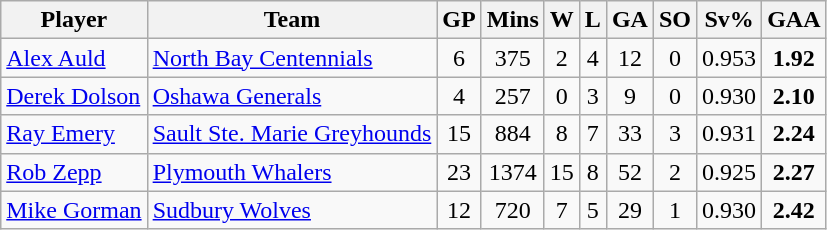<table class="wikitable" style="text-align:center">
<tr>
<th width:25%;">Player</th>
<th width:25%;">Team</th>
<th width:5%;">GP</th>
<th width:5%;">Mins</th>
<th width:5%;">W</th>
<th width:5%;">L</th>
<th width:5%;">GA</th>
<th width:5%;">SO</th>
<th width:5%;">Sv%</th>
<th width:5%;">GAA</th>
</tr>
<tr>
<td align=left><a href='#'>Alex Auld</a></td>
<td align=left><a href='#'>North Bay Centennials</a></td>
<td>6</td>
<td>375</td>
<td>2</td>
<td>4</td>
<td>12</td>
<td>0</td>
<td>0.953</td>
<td><strong>1.92</strong></td>
</tr>
<tr>
<td align=left><a href='#'>Derek Dolson</a></td>
<td align=left><a href='#'>Oshawa Generals</a></td>
<td>4</td>
<td>257</td>
<td>0</td>
<td>3</td>
<td>9</td>
<td>0</td>
<td>0.930</td>
<td><strong>2.10</strong></td>
</tr>
<tr>
<td align=left><a href='#'>Ray Emery</a></td>
<td align=left><a href='#'>Sault Ste. Marie Greyhounds</a></td>
<td>15</td>
<td>884</td>
<td>8</td>
<td>7</td>
<td>33</td>
<td>3</td>
<td>0.931</td>
<td><strong>2.24</strong></td>
</tr>
<tr>
<td align=left><a href='#'>Rob Zepp</a></td>
<td align=left><a href='#'>Plymouth Whalers</a></td>
<td>23</td>
<td>1374</td>
<td>15</td>
<td>8</td>
<td>52</td>
<td>2</td>
<td>0.925</td>
<td><strong>2.27</strong></td>
</tr>
<tr>
<td align=left><a href='#'>Mike Gorman</a></td>
<td align=left><a href='#'>Sudbury Wolves</a></td>
<td>12</td>
<td>720</td>
<td>7</td>
<td>5</td>
<td>29</td>
<td>1</td>
<td>0.930</td>
<td><strong>2.42</strong></td>
</tr>
</table>
